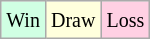<table class="wikitable">
<tr>
<td style="background:#d0ffe3;"><small>Win</small></td>
<td style="background:#ffffdd;"><small>Draw</small></td>
<td style="background:#ffd0e3;"><small>Loss</small></td>
</tr>
</table>
